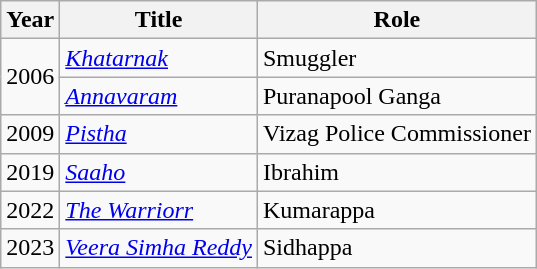<table class="wikitable sortable">
<tr>
<th scope="col">Year</th>
<th scope="col">Title</th>
<th scope="col">Role</th>
</tr>
<tr>
<td rowspan="2">2006</td>
<td><em><a href='#'>Khatarnak</a></em></td>
<td>Smuggler</td>
</tr>
<tr>
<td><em><a href='#'>Annavaram</a></em></td>
<td>Puranapool Ganga</td>
</tr>
<tr>
<td>2009</td>
<td><em><a href='#'>Pistha</a></em></td>
<td>Vizag Police Commissioner</td>
</tr>
<tr>
<td>2019</td>
<td><em><a href='#'>Saaho</a></em></td>
<td>Ibrahim</td>
</tr>
<tr>
<td>2022</td>
<td><em><a href='#'>The Warriorr</a></em></td>
<td>Kumarappa</td>
</tr>
<tr>
<td>2023</td>
<td><em><a href='#'>Veera Simha Reddy</a></em></td>
<td>Sidhappa</td>
</tr>
</table>
